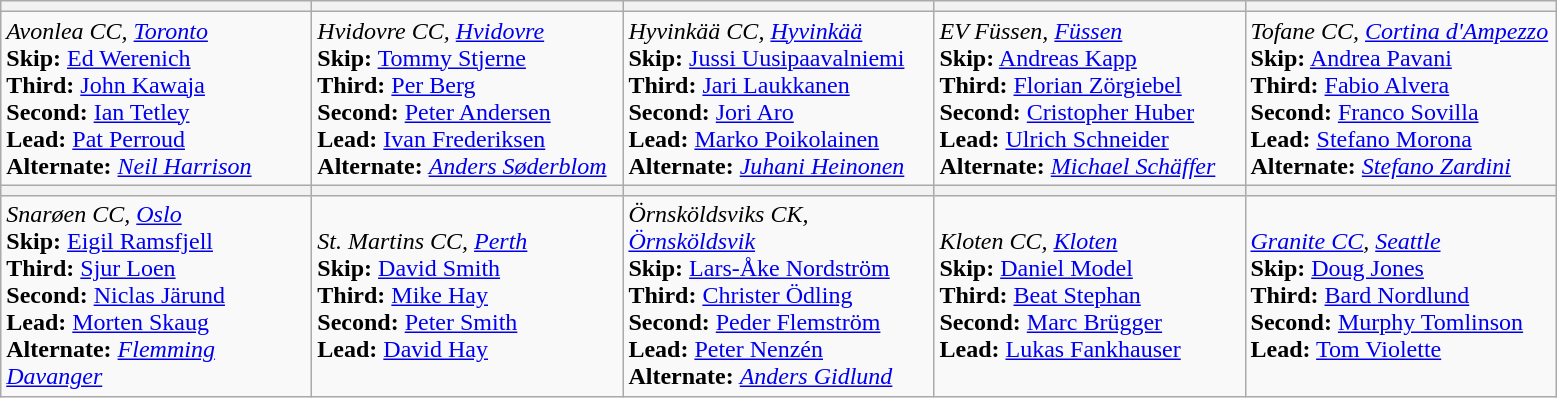<table class="wikitable">
<tr>
<th bgcolor="#efefef" width="200"></th>
<th bgcolor="#efefef" width="200"></th>
<th bgcolor="#efefef" width="200"></th>
<th bgcolor="#efefef" width="200"></th>
<th bgcolor="#efefef" width="200"></th>
</tr>
<tr>
<td><em>Avonlea CC, <a href='#'>Toronto</a></em><br><strong>Skip:</strong>  <a href='#'>Ed Werenich</a> <br>
<strong>Third:</strong>  <a href='#'>John Kawaja</a> <br>
<strong>Second:</strong>  <a href='#'>Ian Tetley</a> <br>
<strong>Lead:</strong>  <a href='#'>Pat Perroud</a> <br>
<strong>Alternate:</strong> <em><a href='#'>Neil Harrison</a></em></td>
<td><em>Hvidovre CC, <a href='#'>Hvidovre</a></em><br><strong>Skip:</strong>  <a href='#'>Tommy Stjerne</a> <br>
<strong>Third:</strong>  <a href='#'>Per Berg</a> <br>
<strong>Second:</strong>  <a href='#'>Peter Andersen</a> <br>
<strong>Lead:</strong>  <a href='#'>Ivan Frederiksen</a> <br>
<strong>Alternate:</strong> <em><a href='#'>Anders Søderblom</a></em></td>
<td><em>Hyvinkää CC, <a href='#'>Hyvinkää</a></em><br><strong>Skip:</strong>  <a href='#'>Jussi Uusipaavalniemi</a> <br>
<strong>Third:</strong>  <a href='#'>Jari Laukkanen</a> <br>
<strong>Second:</strong>  <a href='#'>Jori Aro</a> <br>
<strong>Lead:</strong>  <a href='#'>Marko Poikolainen</a> <br>
<strong>Alternate:</strong> <em><a href='#'>Juhani Heinonen</a></em></td>
<td><em>EV Füssen, <a href='#'>Füssen</a></em><br><strong>Skip:</strong>  <a href='#'>Andreas Kapp</a> <br>
<strong>Third:</strong>  <a href='#'>Florian Zörgiebel</a> <br>
<strong>Second:</strong>  <a href='#'>Cristopher Huber</a> <br>
<strong>Lead:</strong>  <a href='#'>Ulrich Schneider</a> <br>
<strong>Alternate:</strong> <em><a href='#'>Michael Schäffer</a></em></td>
<td><em>Tofane CC, <a href='#'>Cortina d'Ampezzo</a></em><br><strong>Skip:</strong>  <a href='#'>Andrea Pavani</a> <br>
<strong>Third:</strong>  <a href='#'>Fabio Alvera</a> <br>
<strong>Second:</strong>  <a href='#'>Franco Sovilla</a> <br>
<strong>Lead:</strong>  <a href='#'>Stefano Morona</a> <br>
<strong>Alternate:</strong> <em><a href='#'>Stefano Zardini</a></em></td>
</tr>
<tr>
<th bgcolor="#efefef" width="200"></th>
<th bgcolor="#efefef" width="200"></th>
<th bgcolor="#efefef" width="200"></th>
<th bgcolor="#efefef" width="200"></th>
<th bgcolor="#efefef" width="200"></th>
</tr>
<tr>
<td><em>Snarøen CC, <a href='#'>Oslo</a></em><br><strong>Skip:</strong>  <a href='#'>Eigil Ramsfjell</a> <br>
<strong>Third:</strong>  <a href='#'>Sjur Loen</a> <br>
<strong>Second:</strong>  <a href='#'>Niclas Järund</a> <br>
<strong>Lead:</strong>  <a href='#'>Morten Skaug</a> <br>
<strong>Alternate:</strong> <em><a href='#'>Flemming Davanger</a></em></td>
<td><em>St. Martins CC, <a href='#'>Perth</a></em><br><strong>Skip:</strong>  <a href='#'>David Smith</a> <br>
<strong>Third:</strong>  <a href='#'>Mike Hay</a> <br>
<strong>Second:</strong>  <a href='#'>Peter Smith</a> <br>
<strong>Lead:</strong>  <a href='#'>David Hay</a></td>
<td><em>Örnsköldsviks CK, <a href='#'>Örnsköldsvik</a></em><br><strong>Skip:</strong>  <a href='#'>Lars-Åke Nordström</a> <br>
<strong>Third:</strong>  <a href='#'>Christer Ödling</a> <br>
<strong>Second:</strong>  <a href='#'>Peder Flemström</a> <br>
<strong>Lead:</strong>  <a href='#'>Peter Nenzén</a> <br>
<strong>Alternate:</strong> <em><a href='#'>Anders Gidlund</a></em></td>
<td><em>Kloten CC, <a href='#'>Kloten</a></em><br><strong>Skip:</strong>  <a href='#'>Daniel Model</a> <br>
<strong>Third:</strong>  <a href='#'>Beat Stephan</a> <br>
<strong>Second:</strong>  <a href='#'>Marc Brügger</a> <br>
<strong>Lead:</strong>  <a href='#'>Lukas Fankhauser</a></td>
<td><em><a href='#'>Granite CC</a>, <a href='#'>Seattle</a></em><br><strong>Skip:</strong>  <a href='#'>Doug Jones</a> <br>
<strong>Third:</strong>  <a href='#'>Bard Nordlund</a> <br>
<strong>Second:</strong>  <a href='#'>Murphy Tomlinson</a> <br>
<strong>Lead:</strong>  <a href='#'>Tom Violette</a></td>
</tr>
</table>
